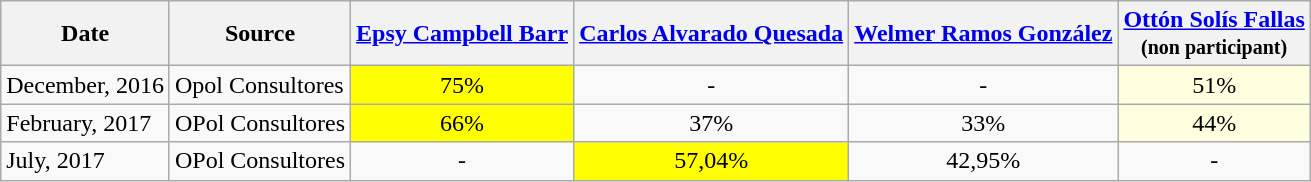<table class="wikitable sortable">
<tr>
<th class="unsortable">Date</th>
<th>Source</th>
<th><a href='#'>Epsy Campbell Barr</a></th>
<th><a href='#'>Carlos Alvarado Quesada</a></th>
<th><a href='#'>Welmer Ramos González</a></th>
<th><a href='#'>Ottón Solís Fallas</a><br><small>(non participant)</small></th>
</tr>
<tr>
<td>December, 2016</td>
<td>Opol Consultores</td>
<td align="center" style="background:Yellow">75%</td>
<td align="center">-</td>
<td align="center">-</td>
<td align="center" style="background:LightYellow">51%</td>
</tr>
<tr>
<td>February, 2017</td>
<td>OPol Consultores</td>
<td align="center" style="background:Yellow">66%</td>
<td align="center">37%</td>
<td align="center">33%</td>
<td align="center" style="background:LightYellow">44%</td>
</tr>
<tr>
<td>July, 2017</td>
<td>OPol Consultores</td>
<td align="center">-</td>
<td align="center" style="background:Yellow">57,04%</td>
<td align="center">42,95%</td>
<td align="center">-</td>
</tr>
</table>
